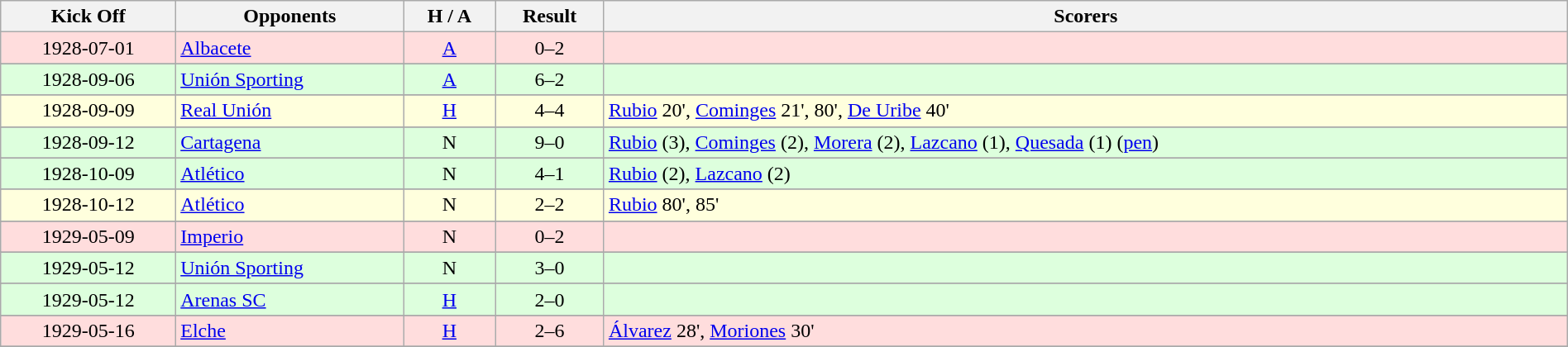<table class="wikitable" style="width:100%;">
<tr>
<th>Kick Off</th>
<th>Opponents</th>
<th>H / A</th>
<th>Result</th>
<th>Scorers</th>
</tr>
<tr bgcolor="#ffdddd">
<td align=center>1928-07-01</td>
<td> <a href='#'>Albacete</a></td>
<td align=center><a href='#'>A</a></td>
<td align=center>0–2</td>
<td></td>
</tr>
<tr>
</tr>
<tr bgcolor="#ddffdd">
<td align=center>1928-09-06</td>
<td> <a href='#'>Unión Sporting</a></td>
<td align=center><a href='#'>A</a></td>
<td align=center>6–2</td>
<td></td>
</tr>
<tr>
</tr>
<tr bgcolor="#ffffdd">
<td align=center>1928-09-09</td>
<td> <a href='#'>Real Unión</a></td>
<td align=center><a href='#'>H</a></td>
<td align=center>4–4</td>
<td><a href='#'>Rubio</a> 20', <a href='#'>Cominges</a> 21', 80', <a href='#'>De Uribe</a> 40'</td>
</tr>
<tr>
</tr>
<tr bgcolor="#ddffdd">
<td align=center>1928-09-12</td>
<td> <a href='#'>Cartagena</a></td>
<td align=center>N</td>
<td align=center>9–0</td>
<td><a href='#'>Rubio</a> (3), <a href='#'>Cominges</a> (2), <a href='#'>Morera</a> (2), <a href='#'>Lazcano</a> (1), <a href='#'>Quesada</a> (1) (<a href='#'>pen</a>)</td>
</tr>
<tr>
</tr>
<tr bgcolor="#ddffdd">
<td align=center>1928-10-09</td>
<td> <a href='#'>Atlético</a></td>
<td align=center>N</td>
<td align=center>4–1</td>
<td><a href='#'>Rubio</a> (2), <a href='#'>Lazcano</a> (2)</td>
</tr>
<tr>
</tr>
<tr bgcolor="#ffffdd">
<td align=center>1928-10-12</td>
<td> <a href='#'>Atlético</a></td>
<td align=center>N</td>
<td align=center>2–2</td>
<td><a href='#'>Rubio</a> 80', 85'</td>
</tr>
<tr>
</tr>
<tr bgcolor="#ffdddd">
<td align=center>1929-05-09</td>
<td> <a href='#'>Imperio</a></td>
<td align=center>N</td>
<td align=center>0–2</td>
<td></td>
</tr>
<tr>
</tr>
<tr bgcolor="#ddffdd">
<td align=center>1929-05-12</td>
<td> <a href='#'>Unión Sporting</a></td>
<td align=center>N</td>
<td align=center>3–0</td>
<td></td>
</tr>
<tr>
</tr>
<tr bgcolor="#ddffdd">
<td align=center>1929-05-12</td>
<td> <a href='#'>Arenas SC</a></td>
<td align=center><a href='#'>H</a></td>
<td align=center>2–0</td>
<td></td>
</tr>
<tr>
</tr>
<tr bgcolor="#ffdddd">
<td align=center>1929-05-16</td>
<td> <a href='#'>Elche</a></td>
<td align=center><a href='#'>H</a></td>
<td align=center>2–6</td>
<td><a href='#'>Álvarez</a> 28', <a href='#'>Moriones</a> 30'</td>
</tr>
<tr>
</tr>
</table>
